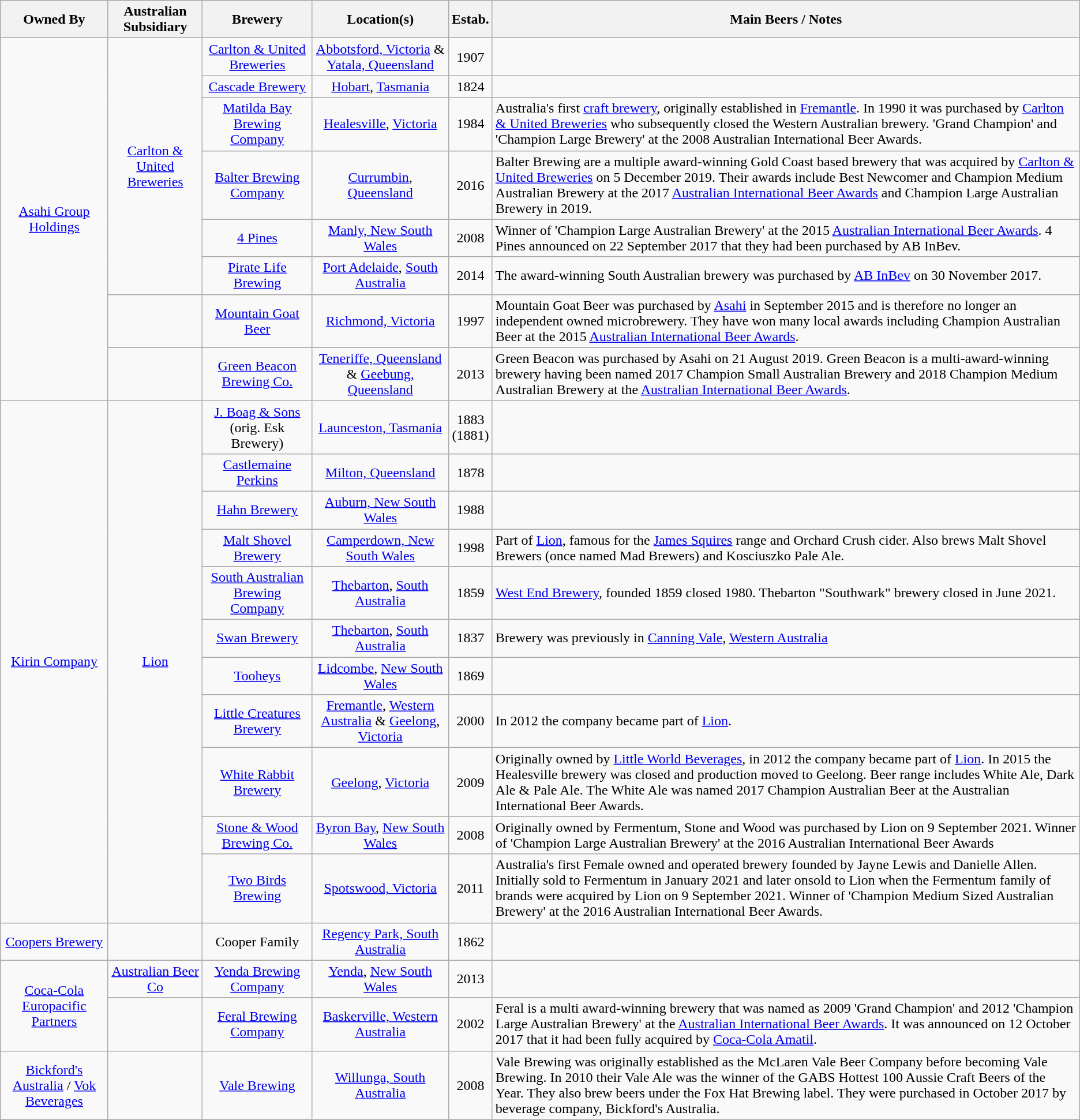<table class="wikitable" style="text-align:center;">
<tr>
<th>Owned By</th>
<th>Australian<br>Subsidiary</th>
<th>Brewery</th>
<th>Location(s)</th>
<th>Estab.</th>
<th>Main Beers / Notes</th>
</tr>
<tr>
<td rowspan=8><a href='#'>Asahi Group Holdings</a></td>
<td rowspan="6"><a href='#'>Carlton & United Breweries</a></td>
<td><a href='#'>Carlton & United Breweries</a></td>
<td><a href='#'>Abbotsford, Victoria</a> & <a href='#'>Yatala, Queensland</a></td>
<td>1907</td>
<td style="text-align:left;"></td>
</tr>
<tr>
<td><a href='#'>Cascade Brewery</a></td>
<td><a href='#'>Hobart</a>, <a href='#'>Tasmania</a></td>
<td>1824</td>
<td style="text-align:left;"></td>
</tr>
<tr>
<td><a href='#'>Matilda Bay Brewing Company</a></td>
<td><a href='#'>Healesville</a>, <a href='#'>Victoria</a></td>
<td>1984</td>
<td style="text-align:left;">Australia's first <a href='#'>craft brewery</a>, originally established in <a href='#'>Fremantle</a>. In 1990 it was purchased by <a href='#'>Carlton & United Breweries</a> who subsequently closed the Western Australian brewery. 'Grand Champion' and 'Champion Large Brewery' at the 2008 Australian International Beer Awards.</td>
</tr>
<tr>
<td><a href='#'>Balter Brewing Company</a></td>
<td><a href='#'>Currumbin</a>, <a href='#'>Queensland</a></td>
<td>2016</td>
<td style="text-align:left;">Balter Brewing are a multiple award-winning Gold Coast based brewery that was acquired by <a href='#'>Carlton & United Breweries</a> on 5 December 2019. Their awards include Best Newcomer and Champion Medium Australian Brewery at the 2017 <a href='#'>Australian International Beer Awards</a> and Champion Large Australian Brewery in 2019.</td>
</tr>
<tr>
<td><a href='#'>4 Pines</a></td>
<td><a href='#'>Manly, New South Wales</a></td>
<td>2008</td>
<td style="text-align:left;">Winner of 'Champion Large Australian Brewery' at the 2015 <a href='#'>Australian International Beer Awards</a>. 4 Pines announced on 22 September 2017 that they had been purchased by AB InBev.</td>
</tr>
<tr>
<td><a href='#'>Pirate Life Brewing</a></td>
<td><a href='#'>Port Adelaide</a>, <a href='#'>South Australia</a></td>
<td>2014</td>
<td style="text-align:left;">The award-winning South Australian brewery was purchased by <a href='#'>AB InBev</a> on 30 November 2017.</td>
</tr>
<tr>
<td></td>
<td><a href='#'>Mountain Goat Beer</a></td>
<td><a href='#'>Richmond, Victoria</a></td>
<td>1997</td>
<td style="text-align:left;">Mountain Goat Beer was purchased by <a href='#'>Asahi</a> in September 2015 and is therefore no longer an independent owned microbrewery. They have won many local awards including Champion Australian Beer at the 2015 <a href='#'>Australian International Beer Awards</a>.</td>
</tr>
<tr>
<td></td>
<td><a href='#'>Green Beacon Brewing Co.</a></td>
<td><a href='#'>Teneriffe, Queensland</a> & <a href='#'>Geebung, Queensland</a></td>
<td>2013</td>
<td style="text-align:left;">Green Beacon was purchased by Asahi on 21 August 2019. Green Beacon is a multi-award-winning brewery having been named 2017 Champion Small Australian Brewery and 2018 Champion Medium Australian Brewery at the <a href='#'>Australian International Beer Awards</a>.</td>
</tr>
<tr>
<td rowspan="11"><a href='#'>Kirin Company</a></td>
<td rowspan="11"><a href='#'>Lion</a></td>
<td><a href='#'>J. Boag & Sons</a><br>(orig. Esk Brewery)</td>
<td><a href='#'>Launceston, Tasmania</a></td>
<td>1883 <br> (1881)</td>
<td style="text-align:left;"></td>
</tr>
<tr>
<td><a href='#'>Castlemaine Perkins</a></td>
<td><a href='#'>Milton, Queensland</a></td>
<td>1878</td>
<td style="text-align:left;"></td>
</tr>
<tr>
<td><a href='#'>Hahn Brewery</a></td>
<td><a href='#'>Auburn, New South Wales</a></td>
<td>1988</td>
<td style="text-align:left;"></td>
</tr>
<tr>
<td><a href='#'>Malt Shovel Brewery</a></td>
<td><a href='#'>Camperdown, New South Wales</a></td>
<td>1998</td>
<td style="text-align:left;">Part of <a href='#'>Lion</a>, famous for the <a href='#'>James Squires</a> range and Orchard Crush cider. Also brews Malt Shovel Brewers (once named Mad Brewers) and Kosciuszko Pale Ale.</td>
</tr>
<tr>
<td><a href='#'>South Australian Brewing Company</a></td>
<td><a href='#'>Thebarton</a>, <a href='#'>South Australia</a></td>
<td>1859</td>
<td style="text-align:left;"><a href='#'>West End Brewery</a>, founded 1859 closed 1980. Thebarton "Southwark" brewery closed in June 2021.</td>
</tr>
<tr>
<td><a href='#'>Swan Brewery</a></td>
<td><a href='#'>Thebarton</a>, <a href='#'>South Australia</a></td>
<td>1837</td>
<td style="text-align:left;">Brewery was previously in <a href='#'>Canning Vale</a>, <a href='#'>Western Australia</a></td>
</tr>
<tr>
<td><a href='#'>Tooheys</a></td>
<td><a href='#'>Lidcombe</a>, <a href='#'>New South Wales</a></td>
<td>1869</td>
<td style="text-align:left;"></td>
</tr>
<tr>
<td><a href='#'>Little Creatures Brewery</a></td>
<td><a href='#'>Fremantle</a>, <a href='#'>Western Australia</a> & <a href='#'>Geelong</a>, <a href='#'>Victoria</a></td>
<td>2000</td>
<td style="text-align:left;">In 2012 the company became part of <a href='#'>Lion</a>.</td>
</tr>
<tr>
<td><a href='#'>White Rabbit Brewery</a></td>
<td><a href='#'>Geelong</a>, <a href='#'>Victoria</a></td>
<td>2009</td>
<td style="text-align:left;">Originally owned by <a href='#'>Little World Beverages</a>, in 2012 the company became part of <a href='#'>Lion</a>. In 2015 the Healesville brewery was closed and production moved to Geelong. Beer range includes White Ale, Dark Ale & Pale Ale. The White Ale was named 2017 Champion Australian Beer at the Australian International Beer Awards.</td>
</tr>
<tr>
<td><a href='#'>Stone & Wood Brewing Co.</a></td>
<td><a href='#'>Byron Bay</a>, <a href='#'>New South Wales</a></td>
<td>2008</td>
<td style="text-align:left;">Originally owned by Fermentum, Stone and Wood was purchased by Lion on 9 September 2021. Winner of 'Champion Large Australian Brewery' at the 2016 Australian International Beer Awards</td>
</tr>
<tr>
<td><a href='#'>Two Birds Brewing</a></td>
<td><a href='#'>Spotswood, Victoria</a></td>
<td>2011</td>
<td style="text-align:left;">Australia's first Female owned and operated brewery founded by Jayne Lewis and Danielle Allen. Initially sold to Fermentum in January 2021 and later onsold to Lion when the Fermentum family of brands were acquired by Lion on 9 September 2021. Winner of 'Champion Medium Sized Australian Brewery' at the 2016 Australian International Beer Awards.</td>
</tr>
<tr>
<td><a href='#'>Coopers Brewery</a></td>
<td></td>
<td>Cooper Family</td>
<td><a href='#'>Regency Park, South Australia</a></td>
<td>1862</td>
<td style="text-align:left;"></td>
</tr>
<tr>
<td rowspan = 2><a href='#'>Coca-Cola Europacific Partners</a></td>
<td><a href='#'>Australian Beer Co</a></td>
<td><a href='#'>Yenda Brewing Company</a></td>
<td><a href='#'>Yenda</a>, <a href='#'>New South Wales</a></td>
<td>2013</td>
<td style="text-align:left;"></td>
</tr>
<tr>
<td></td>
<td><a href='#'>Feral Brewing Company</a></td>
<td><a href='#'>Baskerville, Western Australia</a></td>
<td>2002</td>
<td style="text-align:left;">Feral is a multi award-winning brewery that was named as 2009 'Grand Champion' and 2012 'Champion Large Australian Brewery' at the <a href='#'>Australian International Beer Awards</a>. It was announced on 12 October 2017 that it had been fully acquired by <a href='#'>Coca-Cola Amatil</a>.</td>
</tr>
<tr>
<td><a href='#'>Bickford's Australia</a> / <a href='#'>Vok Beverages</a></td>
<td></td>
<td><a href='#'>Vale Brewing</a></td>
<td><a href='#'>Willunga, South Australia</a></td>
<td>2008</td>
<td style="text-align:left;">Vale Brewing was originally established as the McLaren Vale Beer Company before becoming Vale Brewing. In 2010 their Vale Ale was the winner of the GABS Hottest 100 Aussie Craft Beers of the Year. They also brew beers under the Fox Hat Brewing label. They were purchased in October 2017 by beverage company, Bickford's Australia.</td>
</tr>
</table>
